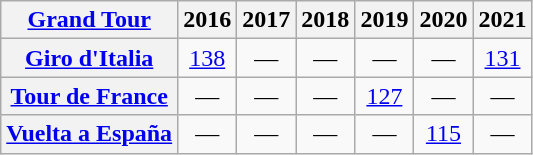<table class="wikitable plainrowheaders">
<tr>
<th scope="col"><a href='#'>Grand Tour</a></th>
<th scope="col">2016</th>
<th scope="col">2017</th>
<th scope="col">2018</th>
<th scope="col">2019</th>
<th scope="col">2020</th>
<th scope="col">2021</th>
</tr>
<tr style="text-align:center;">
<th scope="row"> <a href='#'>Giro d'Italia</a></th>
<td><a href='#'>138</a></td>
<td>—</td>
<td>—</td>
<td>—</td>
<td>—</td>
<td><a href='#'>131</a></td>
</tr>
<tr style="text-align:center;">
<th scope="row"> <a href='#'>Tour de France</a></th>
<td>—</td>
<td>—</td>
<td>—</td>
<td><a href='#'>127</a></td>
<td>—</td>
<td>—</td>
</tr>
<tr style="text-align:center;">
<th scope="row"> <a href='#'>Vuelta a España</a></th>
<td>—</td>
<td>—</td>
<td>—</td>
<td>—</td>
<td><a href='#'>115</a></td>
<td>—</td>
</tr>
</table>
